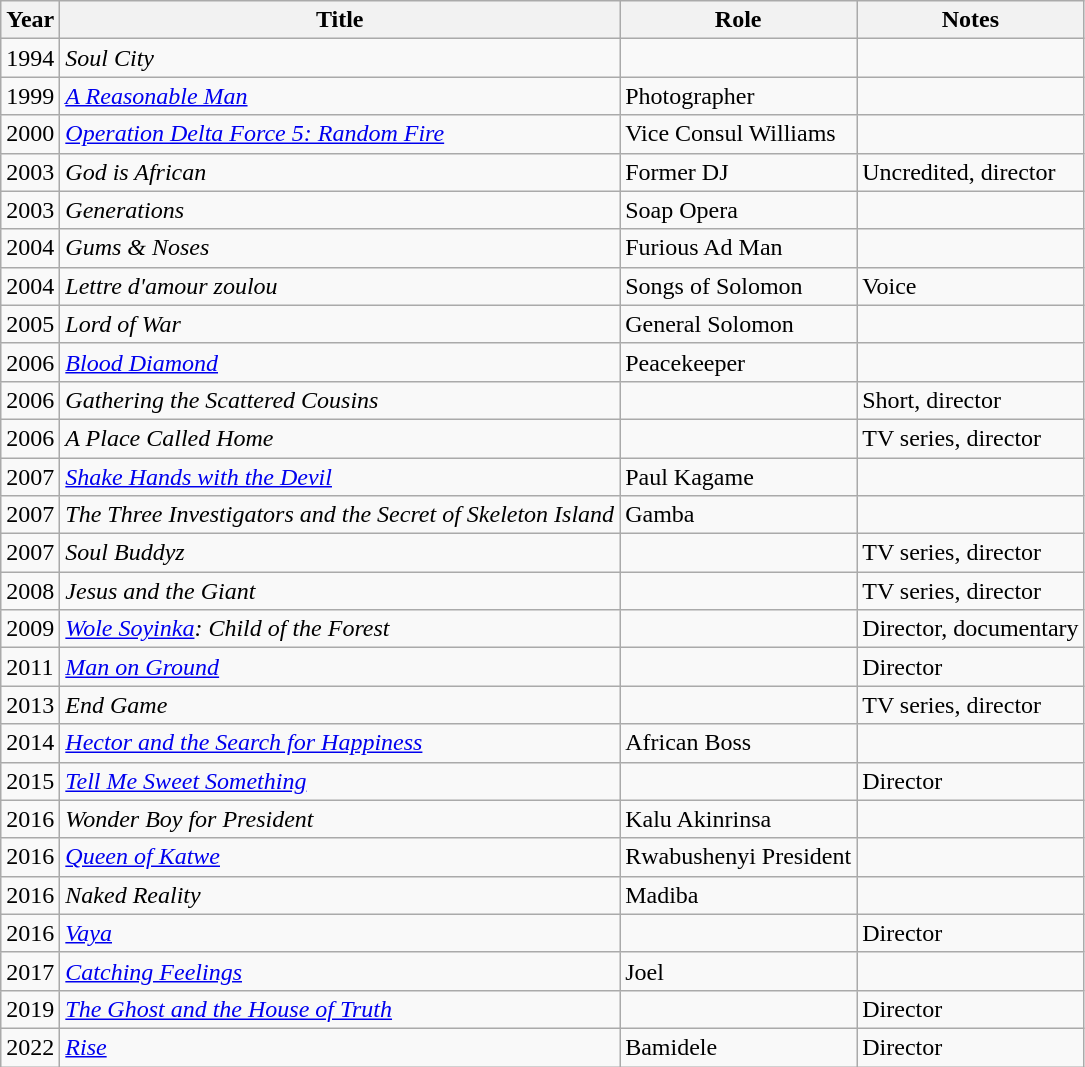<table class="wikitable">
<tr>
<th>Year</th>
<th>Title</th>
<th>Role</th>
<th>Notes</th>
</tr>
<tr>
<td>1994</td>
<td><em>Soul City</em></td>
<td></td>
<td></td>
</tr>
<tr>
<td>1999</td>
<td><em><a href='#'>A Reasonable Man</a></em></td>
<td>Photographer</td>
<td></td>
</tr>
<tr>
<td>2000</td>
<td><em><a href='#'>Operation Delta Force 5: Random Fire</a></em></td>
<td>Vice Consul Williams</td>
<td></td>
</tr>
<tr>
<td>2003</td>
<td><em>God is African</em></td>
<td>Former DJ</td>
<td>Uncredited, director</td>
</tr>
<tr>
<td>2003</td>
<td><em>Generations</em></td>
<td>Soap Opera</td>
<td></td>
</tr>
<tr>
<td>2004</td>
<td><em>Gums & Noses</em></td>
<td>Furious Ad Man</td>
<td></td>
</tr>
<tr>
<td>2004</td>
<td><em>Lettre d'amour zoulou</em></td>
<td>Songs of Solomon</td>
<td>Voice</td>
</tr>
<tr>
<td>2005</td>
<td><em>Lord of War</em></td>
<td>General Solomon</td>
<td></td>
</tr>
<tr>
<td>2006</td>
<td><em><a href='#'>Blood Diamond</a></em></td>
<td>Peacekeeper</td>
<td></td>
</tr>
<tr>
<td>2006</td>
<td><em>Gathering the Scattered Cousins</em></td>
<td></td>
<td>Short, director</td>
</tr>
<tr>
<td>2006</td>
<td><em>A Place Called Home</em></td>
<td></td>
<td>TV series, director</td>
</tr>
<tr>
<td>2007</td>
<td><em><a href='#'>Shake Hands with the Devil</a></em></td>
<td>Paul Kagame</td>
<td></td>
</tr>
<tr>
<td>2007</td>
<td><em>The Three Investigators and the Secret of Skeleton Island</em></td>
<td>Gamba</td>
<td></td>
</tr>
<tr>
<td>2007</td>
<td><em>Soul Buddyz</em></td>
<td></td>
<td>TV series, director</td>
</tr>
<tr>
<td>2008</td>
<td><em>Jesus and the Giant</em></td>
<td></td>
<td>TV series, director</td>
</tr>
<tr>
<td>2009</td>
<td><em><a href='#'>Wole Soyinka</a>: Child of the Forest</em></td>
<td></td>
<td>Director, documentary</td>
</tr>
<tr>
<td>2011</td>
<td><em><a href='#'>Man on Ground</a></em></td>
<td></td>
<td>Director</td>
</tr>
<tr>
<td>2013</td>
<td><em>End Game</em></td>
<td></td>
<td>TV series, director</td>
</tr>
<tr>
<td>2014</td>
<td><em><a href='#'>Hector and the Search for Happiness</a></em></td>
<td>African Boss</td>
<td></td>
</tr>
<tr>
<td>2015</td>
<td><em><a href='#'>Tell Me Sweet Something</a></em></td>
<td></td>
<td>Director</td>
</tr>
<tr>
<td>2016</td>
<td><em>Wonder Boy for President</em></td>
<td>Kalu Akinrinsa</td>
<td></td>
</tr>
<tr>
<td>2016</td>
<td><em><a href='#'>Queen of Katwe</a></em></td>
<td>Rwabushenyi President</td>
<td></td>
</tr>
<tr>
<td>2016</td>
<td><em>Naked Reality</em></td>
<td>Madiba</td>
<td></td>
</tr>
<tr>
<td>2016</td>
<td><em><a href='#'>Vaya</a></em></td>
<td></td>
<td>Director</td>
</tr>
<tr>
<td>2017</td>
<td><em><a href='#'>Catching Feelings</a></em></td>
<td>Joel</td>
<td></td>
</tr>
<tr>
<td>2019</td>
<td><em><a href='#'>The Ghost and the House of Truth</a></em></td>
<td></td>
<td>Director</td>
</tr>
<tr>
<td>2022</td>
<td><em><a href='#'>Rise</a></em></td>
<td>Bamidele</td>
<td>Director</td>
</tr>
</table>
